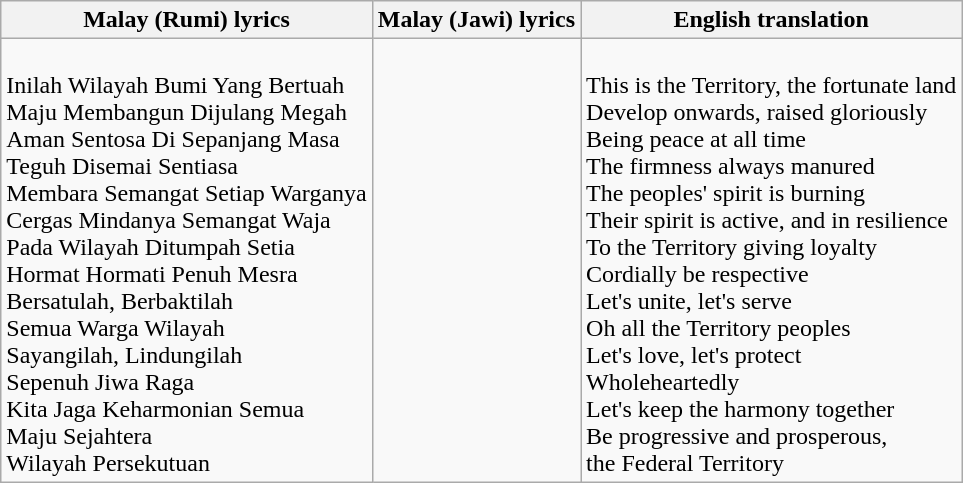<table class="wikitable">
<tr>
<th>Malay (Rumi) lyrics</th>
<th>Malay (Jawi) lyrics</th>
<th>English translation</th>
</tr>
<tr>
<td><br>Inilah Wilayah Bumi Yang Bertuah <br>
Maju Membangun Dijulang Megah <br>
Aman Sentosa Di Sepanjang Masa <br>
Teguh Disemai Sentiasa<br>Membara Semangat Setiap Warganya <br>
Cergas Mindanya Semangat Waja <br>
Pada Wilayah Ditumpah Setia <br>
Hormat Hormati Penuh Mesra<br>Bersatulah, Berbaktilah <br>
Semua Warga Wilayah <br>
Sayangilah, Lindungilah <br>
Sepenuh Jiwa Raga<br>Kita Jaga Keharmonian Semua <br>
Maju Sejahtera <br>
Wilayah Persekutuan</td>
<td><br><br><br><br></td>
<td><br>This is the Territory, the fortunate land<br>
Develop onwards, raised gloriously<br>
Being peace at all time<br>
The firmness always manured<br>The peoples' spirit is burning<br>
Their spirit is active, and in resilience<br>
To the Territory giving loyalty<br>
Cordially be respective<br>Let's unite, let's serve<br>
Oh all the Territory peoples<br>
Let's love, let's protect<br>
Wholeheartedly<br>Let's keep the harmony together<br>
Be progressive and prosperous,<br>
the Federal Territory</td>
</tr>
</table>
